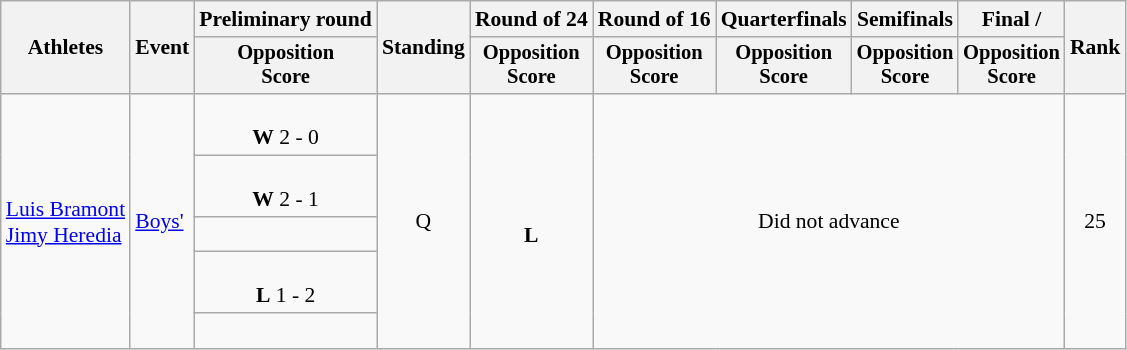<table class=wikitable style="font-size:90%">
<tr>
<th rowspan="2">Athletes</th>
<th rowspan="2">Event</th>
<th>Preliminary round</th>
<th rowspan="2">Standing</th>
<th>Round of 24</th>
<th>Round of 16</th>
<th>Quarterfinals</th>
<th>Semifinals</th>
<th>Final / </th>
<th rowspan=2>Rank</th>
</tr>
<tr style="font-size:95%">
<th>Opposition<br>Score</th>
<th>Opposition<br>Score</th>
<th>Opposition<br>Score</th>
<th>Opposition<br>Score</th>
<th>Opposition<br>Score</th>
<th>Opposition<br>Score</th>
</tr>
<tr align=center>
<td align=left rowspan=5><a href='#'>Luis Bramont</a><br><a href='#'>Jimy Heredia</a></td>
<td align=left rowspan=5><a href='#'>Boys'</a></td>
<td><br><strong>W</strong> 2 - 0</td>
<td rowspan=5>Q</td>
<td rowspan=5><br><strong>L</strong></td>
<td rowspan=5 colspan=4>Did not advance</td>
<td rowspan=5>25</td>
</tr>
<tr align=center>
<td><br><strong>W</strong> 2 - 1</td>
</tr>
<tr align=center>
<td><br></td>
</tr>
<tr align=center>
<td><br><strong>L</strong> 1 - 2</td>
</tr>
<tr align=center>
<td><br></td>
</tr>
</table>
